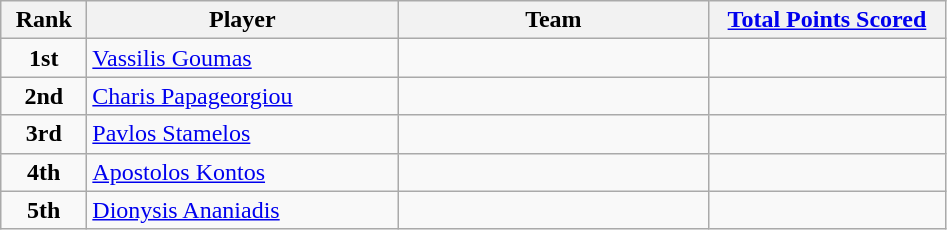<table class="wikitable sortable">
<tr>
<th style="width:50px;">Rank</th>
<th style="width:200px;">Player</th>
<th style="width:200px;">Team</th>
<th style="width:150px;"><a href='#'>Total Points Scored</a></th>
</tr>
<tr>
<td style="text-align:center;"><strong>1st</strong></td>
<td> <a href='#'>Vassilis Goumas</a></td>
<td></td>
<td></td>
</tr>
<tr>
<td style="text-align:center;"><strong>2nd</strong></td>
<td> <a href='#'>Charis Papageorgiou</a></td>
<td></td>
<td></td>
</tr>
<tr>
<td style="text-align:center;"><strong>3rd</strong></td>
<td> <a href='#'>Pavlos Stamelos</a></td>
<td></td>
<td></td>
</tr>
<tr>
<td style="text-align:center;"><strong>4th</strong></td>
<td> <a href='#'>Apostolos Kontos</a></td>
<td></td>
<td></td>
</tr>
<tr>
<td style="text-align:center;"><strong>5th</strong></td>
<td> <a href='#'>Dionysis Ananiadis</a></td>
<td></td>
<td></td>
</tr>
</table>
